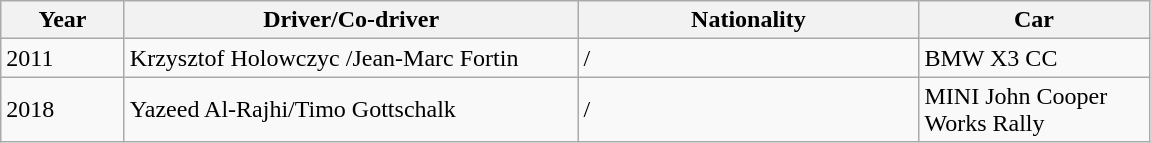<table class="wikitable">
<tr>
<th>Year</th>
<th>Driver/Co-driver</th>
<th>Nationality</th>
<th>Car</th>
</tr>
<tr>
<td style="width:75px;">2011</td>
<td style="width:295px;">Krzysztof Holowczyc /Jean-Marc Fortin</td>
<td style="width:220px;"> / </td>
<td style="width:146px;">BMW X3 CC</td>
</tr>
<tr>
<td style="width:75px;">2018</td>
<td style="width:295px;">Yazeed Al-Rajhi/Timo Gottschalk</td>
<td style="width:220px;"> / </td>
<td style="width:146px;">MINI John Cooper Works Rally</td>
</tr>
</table>
